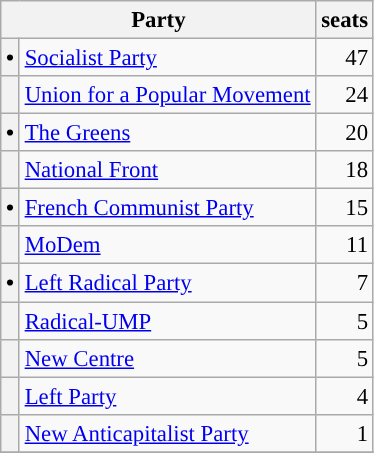<table class="wikitable" style="font-size: 95%;">
<tr>
<th colspan=2>Party</th>
<th>seats</th>
</tr>
<tr>
<th style="background-color: "><span>•</span></th>
<td><a href='#'>Socialist Party</a></td>
<td align="right">47</td>
</tr>
<tr>
<th style="background-color: "></th>
<td><a href='#'>Union for a Popular Movement</a></td>
<td align="right">24</td>
</tr>
<tr>
<th style="background-color: "><span>•</span></th>
<td><a href='#'>The Greens</a></td>
<td align="right">20</td>
</tr>
<tr>
<th style="background-color: "></th>
<td><a href='#'>National Front</a></td>
<td align="right">18</td>
</tr>
<tr>
<th style="background-color: "><span>•</span></th>
<td><a href='#'>French Communist Party</a></td>
<td align="right">15</td>
</tr>
<tr>
<th style="background-color: "></th>
<td><a href='#'>MoDem</a></td>
<td align="right">11</td>
</tr>
<tr>
<th style="background-color: "><span>•</span></th>
<td><a href='#'>Left Radical Party</a></td>
<td align="right">7</td>
</tr>
<tr>
<th style="background-color: "></th>
<td><a href='#'>Radical-UMP</a></td>
<td align="right">5</td>
</tr>
<tr>
<th style="background-color: "></th>
<td><a href='#'>New Centre</a></td>
<td align="right">5</td>
</tr>
<tr>
<th style="background-color: "></th>
<td><a href='#'>Left Party</a></td>
<td align="right">4</td>
</tr>
<tr>
<th style="background-color: "></th>
<td><a href='#'>New Anticapitalist Party</a></td>
<td align="right">1</td>
</tr>
<tr>
</tr>
</table>
